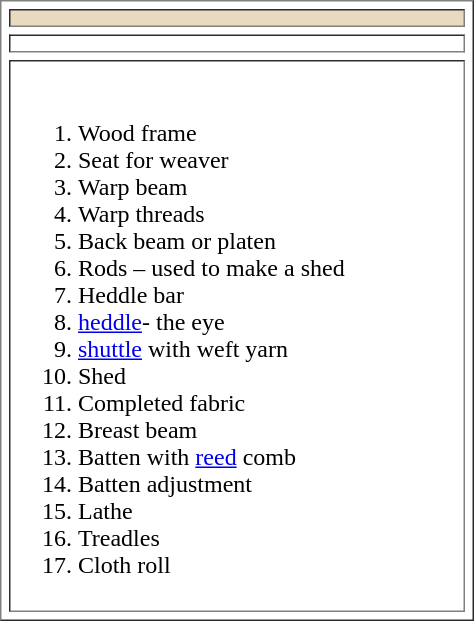<table style="width:25%; float:right;"  border="1" cellpadding="5" cellspacing="5">
<tr>
<td style="text-align:center; background:#e7dac1;"></td>
</tr>
<tr>
<td style="text-align:right; vertical-align:top;"></td>
</tr>
<tr>
<td style="text-align:left; width:60%;"><br><ol><li>Wood frame</li><li>Seat for weaver</li><li>Warp beam</li><li>Warp threads</li><li>Back beam or platen</li><li>Rods – used to make a shed</li><li>Heddle bar</li><li><a href='#'>heddle</a>- the eye</li><li><a href='#'>shuttle</a> with weft yarn</li><li>Shed</li><li>Completed fabric</li><li>Breast beam</li><li>Batten with <a href='#'>reed</a> comb</li><li>Batten adjustment</li><li>Lathe</li><li>Treadles</li><li>Cloth roll</li></ol></td>
</tr>
</table>
